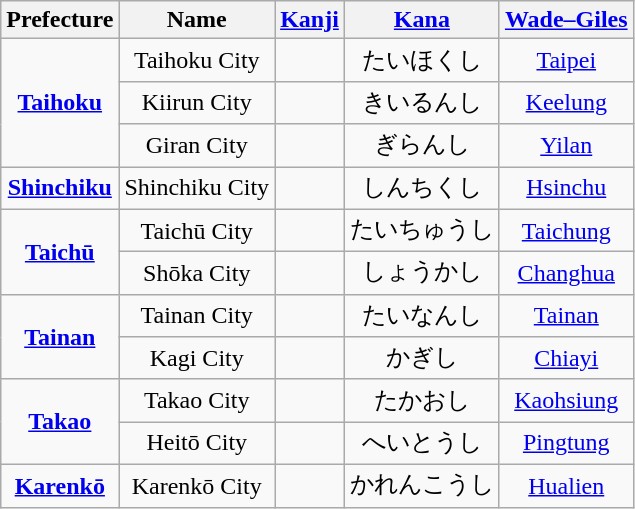<table class=wikitable style="text-align:center;">
<tr>
<th>Prefecture</th>
<th>Name</th>
<th><a href='#'>Kanji</a></th>
<th><a href='#'>Kana</a></th>
<th><a href='#'>Wade–Giles</a></th>
</tr>
<tr>
<td rowspan=3><strong><a href='#'>Taihoku</a></strong></td>
<td>Taihoku City</td>
<td></td>
<td>たいほくし</td>
<td><a href='#'>Taipei</a></td>
</tr>
<tr>
<td>Kiirun City</td>
<td></td>
<td>きいるんし</td>
<td><a href='#'>Keelung</a></td>
</tr>
<tr>
<td>Giran City</td>
<td></td>
<td>ぎらんし</td>
<td><a href='#'>Yilan</a></td>
</tr>
<tr>
<td><strong><a href='#'>Shinchiku</a></strong></td>
<td>Shinchiku City</td>
<td></td>
<td>しんちくし</td>
<td><a href='#'>Hsinchu</a></td>
</tr>
<tr>
<td rowspan=2><strong><a href='#'>Taichū</a></strong></td>
<td>Taichū City</td>
<td></td>
<td>たいちゅうし</td>
<td><a href='#'>Taichung</a></td>
</tr>
<tr>
<td>Shōka City</td>
<td></td>
<td>しょうかし</td>
<td><a href='#'>Changhua</a></td>
</tr>
<tr>
<td rowspan=2><strong><a href='#'>Tainan</a></strong></td>
<td>Tainan City</td>
<td></td>
<td>たいなんし</td>
<td><a href='#'>Tainan</a></td>
</tr>
<tr>
<td>Kagi City</td>
<td></td>
<td>かぎし</td>
<td><a href='#'>Chiayi</a></td>
</tr>
<tr>
<td rowspan=2><strong><a href='#'>Takao</a></strong></td>
<td>Takao City</td>
<td></td>
<td>たかおし</td>
<td><a href='#'>Kaohsiung</a></td>
</tr>
<tr>
<td>Heitō City</td>
<td></td>
<td>へいとうし</td>
<td><a href='#'>Pingtung</a></td>
</tr>
<tr>
<td><strong><a href='#'>Karenkō</a></strong></td>
<td>Karenkō City</td>
<td></td>
<td>かれんこうし</td>
<td><a href='#'>Hualien</a></td>
</tr>
</table>
